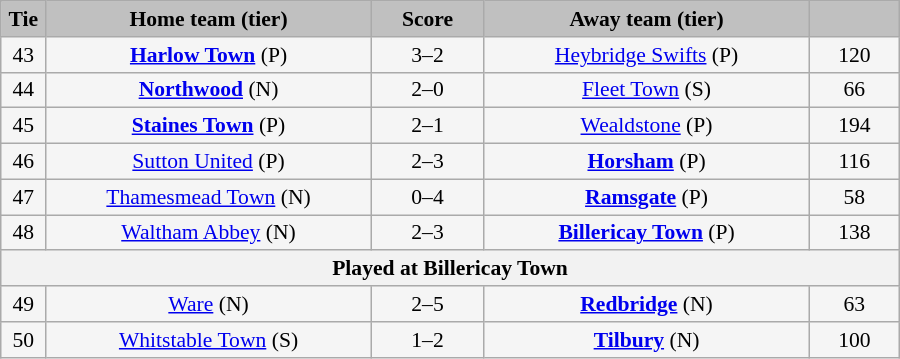<table class="wikitable" style="width: 600px; background:WhiteSmoke; text-align:center; font-size:90%">
<tr>
<td scope="col" style="width:  5.00%; background:silver;"><strong>Tie</strong></td>
<td scope="col" style="width: 36.25%; background:silver;"><strong>Home team (tier)</strong></td>
<td scope="col" style="width: 12.50%; background:silver;"><strong>Score</strong></td>
<td scope="col" style="width: 36.25%; background:silver;"><strong>Away team (tier)</strong></td>
<td scope="col" style="width: 10.00%; background:silver;"><strong></strong></td>
</tr>
<tr>
<td>43</td>
<td><strong><a href='#'>Harlow Town</a></strong> (P)</td>
<td>3–2 </td>
<td><a href='#'>Heybridge Swifts</a> (P)</td>
<td>120</td>
</tr>
<tr>
<td>44</td>
<td><strong><a href='#'>Northwood</a></strong> (N)</td>
<td>2–0</td>
<td><a href='#'>Fleet Town</a> (S)</td>
<td>66</td>
</tr>
<tr>
<td>45</td>
<td><strong><a href='#'>Staines Town</a></strong> (P)</td>
<td>2–1 </td>
<td><a href='#'>Wealdstone</a> (P)</td>
<td>194</td>
</tr>
<tr>
<td>46</td>
<td><a href='#'>Sutton United</a> (P)</td>
<td>2–3 </td>
<td><strong><a href='#'>Horsham</a></strong> (P)</td>
<td>116</td>
</tr>
<tr>
<td>47</td>
<td><a href='#'>Thamesmead Town</a> (N)</td>
<td>0–4</td>
<td><strong><a href='#'>Ramsgate</a></strong> (P)</td>
<td>58</td>
</tr>
<tr>
<td>48</td>
<td><a href='#'>Waltham Abbey</a> (N)</td>
<td>2–3</td>
<td><strong><a href='#'>Billericay Town</a></strong> (P)</td>
<td>138</td>
</tr>
<tr>
<th colspan="5">Played at Billericay Town</th>
</tr>
<tr>
<td>49</td>
<td><a href='#'>Ware</a> (N)</td>
<td>2–5</td>
<td><strong><a href='#'>Redbridge</a></strong> (N)</td>
<td>63</td>
</tr>
<tr>
<td>50</td>
<td><a href='#'>Whitstable Town</a> (S)</td>
<td>1–2</td>
<td><strong><a href='#'>Tilbury</a></strong> (N)</td>
<td>100</td>
</tr>
</table>
